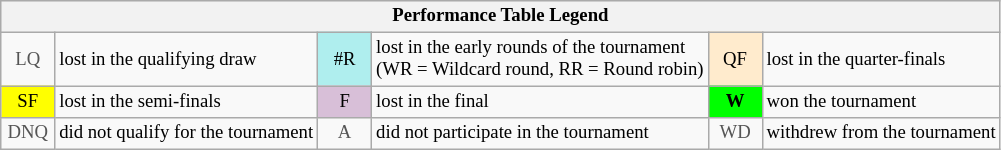<table class="wikitable" style="font-size:78%;">
<tr bgcolor="#efefef">
<th colspan="6">Performance Table Legend</th>
</tr>
<tr>
<td align="center" style="color:#555555;" width="30">LQ</td>
<td>lost in the qualifying draw</td>
<td align="center" style="background:#afeeee;">#R</td>
<td>lost in the early rounds of the tournament<br>(WR = Wildcard round, RR = Round robin)</td>
<td align="center" style="background:#ffebcd;">QF</td>
<td>lost in the quarter-finals</td>
</tr>
<tr>
<td align="center" style="background:yellow;">SF</td>
<td>lost in the semi-finals</td>
<td align="center" style="background:#D8BFD8;">F</td>
<td>lost in the final</td>
<td align="center" style="background:#00ff00;"><strong>W</strong></td>
<td>won the tournament</td>
</tr>
<tr>
<td align="center" style="color:#555555;" width="30">DNQ</td>
<td>did not qualify for the tournament</td>
<td align="center" style="color:#555555;" width="30">A</td>
<td>did not participate in the tournament</td>
<td align="center" style="color:#555555;" width="30">WD</td>
<td>withdrew from the tournament</td>
</tr>
</table>
